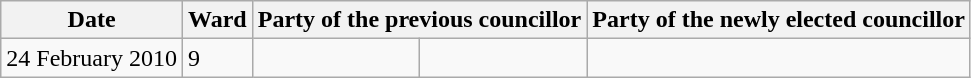<table class="wikitable">
<tr>
<th>Date</th>
<th>Ward</th>
<th colspan=2>Party of the previous councillor</th>
<th colspan=2>Party of the newly elected councillor</th>
</tr>
<tr>
<td>24 February 2010</td>
<td>9</td>
<td></td>
<td></td>
</tr>
</table>
